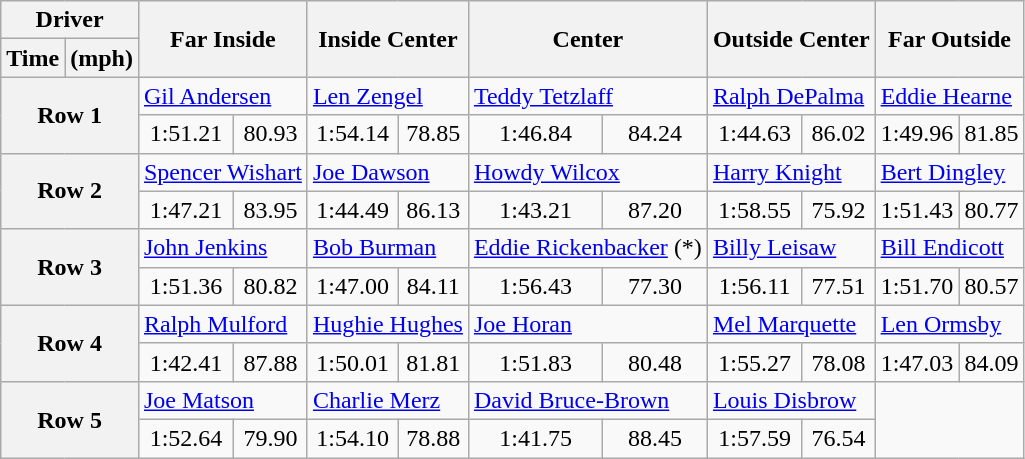<table class="wikitable">
<tr>
<th colspan=2>Driver</th>
<th colspan=2 rowspan=2>Far Inside</th>
<th colspan=2 rowspan=2>Inside Center</th>
<th colspan=2 rowspan=2>Center</th>
<th colspan=2 rowspan=2>Outside Center</th>
<th colspan=2 rowspan=2>Far Outside</th>
</tr>
<tr>
<th>Time</th>
<th>(mph)</th>
</tr>
<tr>
<th colspan=2 rowspan=2>Row 1</th>
<td colspan=2> <a href='#'>Gil Andersen</a></td>
<td colspan=2> <a href='#'>Len Zengel</a> <strong></strong></td>
<td colspan=2> <a href='#'>Teddy Tetzlaff</a></td>
<td colspan=2> <a href='#'>Ralph DePalma</a></td>
<td colspan=2> <a href='#'>Eddie Hearne</a></td>
</tr>
<tr>
<td align=center>1:51.21</td>
<td align=center>80.93</td>
<td align=center>1:54.14</td>
<td align=center>78.85</td>
<td align=center>1:46.84</td>
<td align=center>84.24</td>
<td align=center>1:44.63</td>
<td align=center>86.02</td>
<td align=center>1:49.96</td>
<td align=center>81.85</td>
</tr>
<tr>
<th colspan=2 rowspan=2>Row 2</th>
<td colspan=2> <a href='#'>Spencer Wishart</a></td>
<td colspan=2> <a href='#'>Joe Dawson</a></td>
<td colspan=2> <a href='#'>Howdy Wilcox</a></td>
<td colspan=2> <a href='#'>Harry Knight</a></td>
<td colspan=2> <a href='#'>Bert Dingley</a> <strong></strong></td>
</tr>
<tr>
<td align=center>1:47.21</td>
<td align=center>83.95</td>
<td align=center>1:44.49</td>
<td align=center>86.13</td>
<td align=center>1:43.21</td>
<td align=center>87.20</td>
<td align=center>1:58.55</td>
<td align=center>75.92</td>
<td align=center>1:51.43</td>
<td align=center>80.77</td>
</tr>
<tr>
<th colspan=2 rowspan=2>Row 3</th>
<td colspan=2> <a href='#'>John Jenkins</a> <strong></strong></td>
<td colspan=2> <a href='#'>Bob Burman</a></td>
<td colspan=2> <a href='#'>Eddie Rickenbacker</a> <strong></strong> (*)</td>
<td colspan=2> <a href='#'>Billy Leisaw</a> <strong></strong></td>
<td colspan=2> <a href='#'>Bill Endicott</a></td>
</tr>
<tr>
<td align=center>1:51.36</td>
<td align=center>80.82</td>
<td align=center>1:47.00</td>
<td align=center>84.11</td>
<td align=center>1:56.43</td>
<td align=center>77.30</td>
<td align=center>1:56.11</td>
<td align=center>77.51</td>
<td align=center>1:51.70</td>
<td align=center>80.57</td>
</tr>
<tr>
<th colspan=2 rowspan=2>Row 4</th>
<td colspan=2> <a href='#'>Ralph Mulford</a></td>
<td colspan=2> <a href='#'>Hughie Hughes</a></td>
<td colspan=2> <a href='#'>Joe Horan</a> <strong></strong></td>
<td colspan=2> <a href='#'>Mel Marquette</a></td>
<td colspan=2> <a href='#'>Len Ormsby</a> <strong></strong></td>
</tr>
<tr>
<td align=center>1:42.41</td>
<td align=center>87.88</td>
<td align=center>1:50.01</td>
<td align=center>81.81</td>
<td align=center>1:51.83</td>
<td align=center>80.48</td>
<td align=center>1:55.27</td>
<td align=center>78.08</td>
<td align=center>1:47.03</td>
<td align=center>84.09</td>
</tr>
<tr>
<th colspan=2 rowspan=2>Row 5</th>
<td colspan=2> <a href='#'>Joe Matson</a> <strong></strong></td>
<td colspan=2> <a href='#'>Charlie Merz</a></td>
<td colspan=2> <a href='#'>David Bruce-Brown</a></td>
<td colspan=2> <a href='#'>Louis Disbrow</a></td>
<td colspan=2 rowspan=2> </td>
</tr>
<tr>
<td align=center>1:52.64</td>
<td align=center>79.90</td>
<td align=center>1:54.10</td>
<td align=center>78.88</td>
<td align=center>1:41.75</td>
<td align=center>88.45</td>
<td align=center>1:57.59</td>
<td align=center>76.54</td>
</tr>
</table>
